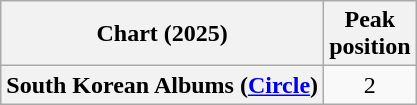<table class="wikitable plainrowheaders" style="text-align:center">
<tr>
<th scope="col">Chart (2025)</th>
<th scope="col">Peak<br>position</th>
</tr>
<tr>
<th scope="row">South Korean Albums (<a href='#'>Circle</a>)</th>
<td>2</td>
</tr>
</table>
